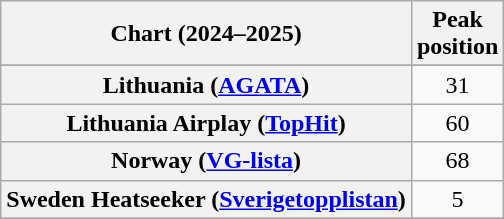<table class="wikitable sortable plainrowheaders" style="text-align:center">
<tr>
<th scope="col">Chart (2024–2025)</th>
<th scope="col">Peak<br>position</th>
</tr>
<tr>
</tr>
<tr>
</tr>
<tr>
</tr>
<tr>
<th scope="row">Lithuania (<a href='#'>AGATA</a>)</th>
<td>31</td>
</tr>
<tr>
<th scope="row">Lithuania Airplay (<a href='#'>TopHit</a>)</th>
<td>60</td>
</tr>
<tr>
<th scope="row">Norway (<a href='#'>VG-lista</a>)</th>
<td>68</td>
</tr>
<tr>
<th scope="row">Sweden Heatseeker (<a href='#'>Sverigetopplistan</a>)</th>
<td>5</td>
</tr>
<tr>
</tr>
<tr>
</tr>
<tr>
</tr>
<tr>
</tr>
</table>
